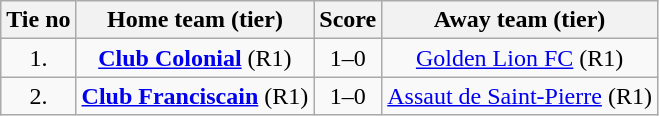<table class="wikitable" style="text-align: center">
<tr>
<th>Tie no</th>
<th>Home team (tier)</th>
<th>Score</th>
<th>Away team (tier)</th>
</tr>
<tr>
<td>1.</td>
<td> <strong><a href='#'>Club Colonial</a></strong> (R1)</td>
<td>1–0</td>
<td><a href='#'>Golden Lion FC</a> (R1)  </td>
</tr>
<tr>
<td>2.</td>
<td> <strong><a href='#'>Club Franciscain</a></strong> (R1)</td>
<td>1–0</td>
<td><a href='#'>Assaut de Saint-Pierre</a> (R1) </td>
</tr>
</table>
